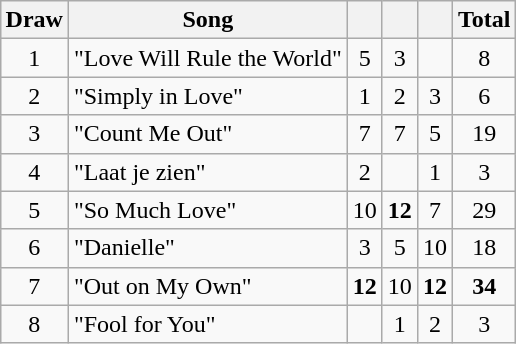<table class="wikitable plainrowheaders" style="margin: 1em auto 1em auto; text-align:center;">
<tr>
<th>Draw</th>
<th>Song</th>
<th></th>
<th></th>
<th></th>
<th>Total</th>
</tr>
<tr>
<td>1</td>
<td align="left">"Love Will Rule the World"</td>
<td>5</td>
<td>3</td>
<td></td>
<td>8</td>
</tr>
<tr>
<td>2</td>
<td align="left">"Simply in Love"</td>
<td>1</td>
<td>2</td>
<td>3</td>
<td>6</td>
</tr>
<tr>
<td>3</td>
<td align="left">"Count Me Out"</td>
<td>7</td>
<td>7</td>
<td>5</td>
<td>19</td>
</tr>
<tr>
<td>4</td>
<td align="left">"Laat je zien"</td>
<td>2</td>
<td></td>
<td>1</td>
<td>3</td>
</tr>
<tr>
<td>5</td>
<td align="left">"So Much Love"</td>
<td>10</td>
<td><strong>12</strong></td>
<td>7</td>
<td>29</td>
</tr>
<tr>
<td>6</td>
<td align="left">"Danielle"</td>
<td>3</td>
<td>5</td>
<td>10</td>
<td>18</td>
</tr>
<tr>
<td>7</td>
<td align="left">"Out on My Own"</td>
<td><strong>12</strong></td>
<td>10</td>
<td><strong>12</strong></td>
<td><strong>34</strong></td>
</tr>
<tr>
<td>8</td>
<td align="left">"Fool for You"</td>
<td></td>
<td>1</td>
<td>2</td>
<td>3</td>
</tr>
</table>
